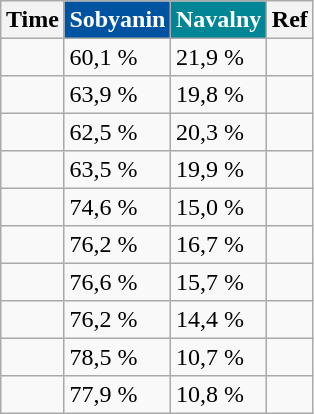<table class="sortable collapsible" cellpadding=3 rules=all style="background:#f9f9f9; border:1px #aaa solid">
<tr style="background:#f3f3f3;">
<th>Time</th>
<th style="color:#fff; background: #0053A0">Sobyanin</th>
<th style="color:#fff; background: #008695">Navalny</th>
<th scope="col" class="unsortable">Ref</th>
</tr>
<tr>
<td></td>
<td>60,1 %</td>
<td>21,9 %</td>
<td></td>
</tr>
<tr>
<td></td>
<td>63,9 %</td>
<td>19,8 %</td>
<td></td>
</tr>
<tr>
<td></td>
<td>62,5 %</td>
<td>20,3 %</td>
<td></td>
</tr>
<tr>
<td></td>
<td>63,5 %</td>
<td>19,9 %</td>
<td></td>
</tr>
<tr>
<td></td>
<td>74,6 %</td>
<td>15,0 %</td>
<td></td>
</tr>
<tr>
<td></td>
<td>76,2 %</td>
<td>16,7 %</td>
<td></td>
</tr>
<tr>
<td></td>
<td>76,6 %</td>
<td>15,7 %</td>
<td></td>
</tr>
<tr>
<td></td>
<td>76,2 %</td>
<td>14,4 %</td>
<td></td>
</tr>
<tr>
<td></td>
<td>78,5 %</td>
<td>10,7 %</td>
<td></td>
</tr>
<tr>
<td></td>
<td>77,9 %</td>
<td>10,8 %</td>
<td></td>
</tr>
</table>
